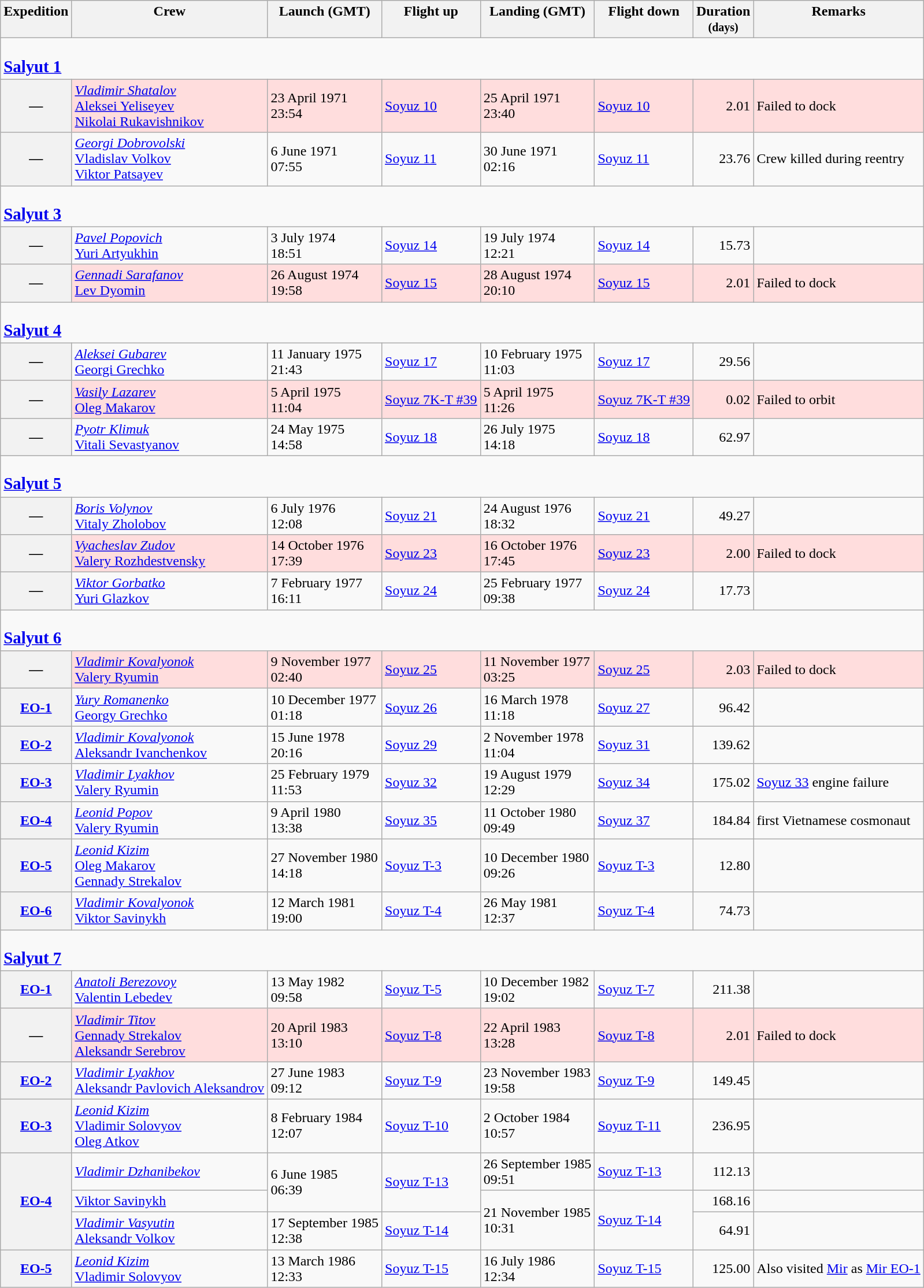<table class="wikitable sticky-header">
<tr style="background-color: #efefef" valign="top">
<th>Expedition</th>
<th>Crew</th>
<th>Launch (GMT)</th>
<th>Flight up</th>
<th>Landing (GMT)</th>
<th>Flight down</th>
<th>Duration<br><small>(days)</small></th>
<th>Remarks</th>
</tr>
<tr>
<td colspan=8><br><big><strong><a href='#'>Salyut 1</a></strong></big></td>
</tr>
<tr style="background-color:#ffdddd">
<th>—</th>
<td><em><a href='#'>Vladimir Shatalov</a></em><br><a href='#'>Aleksei Yeliseyev</a><br><a href='#'>Nikolai Rukavishnikov</a></td>
<td>23 April 1971<br>23:54</td>
<td><a href='#'>Soyuz 10</a></td>
<td>25 April 1971<br>23:40</td>
<td><a href='#'>Soyuz 10</a></td>
<td style="text-align: right">2.01</td>
<td>Failed to dock</td>
</tr>
<tr>
<th>—</th>
<td><em><a href='#'>Georgi Dobrovolski</a></em><br><a href='#'>Vladislav Volkov</a><br><a href='#'>Viktor Patsayev</a></td>
<td>6 June 1971<br>07:55</td>
<td><a href='#'>Soyuz 11</a></td>
<td>30 June 1971<br>02:16</td>
<td><a href='#'>Soyuz 11</a></td>
<td style="text-align: right">23.76</td>
<td>Crew killed during reentry</td>
</tr>
<tr>
<td colspan=8><br><big><strong><a href='#'>Salyut 3</a></strong></big></td>
</tr>
<tr>
<th>—</th>
<td><em><a href='#'>Pavel Popovich</a></em><br><a href='#'>Yuri Artyukhin</a></td>
<td>3 July 1974<br>18:51</td>
<td><a href='#'>Soyuz 14</a></td>
<td>19 July 1974<br>12:21</td>
<td><a href='#'>Soyuz 14</a></td>
<td style="text-align: right">15.73</td>
<td></td>
</tr>
<tr style="background-color:#ffdddd">
<th>—</th>
<td><em><a href='#'>Gennadi Sarafanov</a></em><br><a href='#'>Lev Dyomin</a></td>
<td>26 August 1974<br>19:58</td>
<td><a href='#'>Soyuz 15</a></td>
<td>28 August 1974<br>20:10</td>
<td><a href='#'>Soyuz 15</a></td>
<td style="text-align: right">2.01</td>
<td>Failed to dock</td>
</tr>
<tr>
<td colspan=8><br><big><strong><a href='#'>Salyut 4</a></strong></big></td>
</tr>
<tr>
<th>—</th>
<td><em><a href='#'>Aleksei Gubarev</a></em><br><a href='#'>Georgi Grechko</a></td>
<td>11 January 1975<br>21:43</td>
<td><a href='#'>Soyuz 17</a></td>
<td>10 February 1975<br>11:03</td>
<td><a href='#'>Soyuz 17</a></td>
<td style="text-align: right">29.56</td>
<td></td>
</tr>
<tr style="background-color:#ffdddd;">
<th>—</th>
<td><em><a href='#'>Vasily Lazarev</a></em><br><a href='#'>Oleg Makarov</a></td>
<td>5 April 1975<br>11:04</td>
<td><a href='#'>Soyuz 7K-T #39</a></td>
<td>5 April 1975<br>11:26</td>
<td><a href='#'>Soyuz 7K-T #39</a></td>
<td style="text-align: right">0.02</td>
<td>Failed to orbit</td>
</tr>
<tr>
<th>—</th>
<td><em><a href='#'>Pyotr Klimuk</a></em><br><a href='#'>Vitali Sevastyanov</a></td>
<td>24 May 1975<br>14:58</td>
<td><a href='#'>Soyuz 18</a></td>
<td>26 July 1975<br>14:18</td>
<td><a href='#'>Soyuz 18</a></td>
<td style="text-align: right">62.97</td>
<td></td>
</tr>
<tr>
<td colspan=8><br><big><strong><a href='#'>Salyut 5</a></strong></big></td>
</tr>
<tr>
<th>—</th>
<td><em><a href='#'>Boris Volynov</a></em><br><a href='#'>Vitaly Zholobov</a></td>
<td>6 July 1976<br>12:08</td>
<td><a href='#'>Soyuz 21</a></td>
<td>24 August 1976<br>18:32</td>
<td><a href='#'>Soyuz 21</a></td>
<td style="text-align: right">49.27</td>
<td></td>
</tr>
<tr style="background-color:#ffdddd">
<th>—</th>
<td><em><a href='#'>Vyacheslav Zudov</a></em><br><a href='#'>Valery Rozhdestvensky</a></td>
<td>14 October 1976<br>17:39</td>
<td><a href='#'>Soyuz 23</a></td>
<td>16 October 1976<br>17:45</td>
<td><a href='#'>Soyuz 23</a></td>
<td style="text-align: right">2.00</td>
<td>Failed to dock</td>
</tr>
<tr>
<th>—</th>
<td><em><a href='#'>Viktor Gorbatko</a></em><br><a href='#'>Yuri Glazkov</a></td>
<td>7 February 1977<br>16:11</td>
<td><a href='#'>Soyuz 24</a></td>
<td>25 February 1977<br>09:38</td>
<td><a href='#'>Soyuz 24</a></td>
<td style="text-align: right">17.73</td>
<td></td>
</tr>
<tr>
<td colspan=8><br><big><strong><a href='#'>Salyut 6</a></strong></big></td>
</tr>
<tr style="background-color:#ffdddd">
<th>—</th>
<td><em><a href='#'>Vladimir Kovalyonok</a></em><br><a href='#'>Valery Ryumin</a></td>
<td>9 November 1977<br>02:40</td>
<td><a href='#'>Soyuz 25</a></td>
<td>11 November 1977<br>03:25</td>
<td><a href='#'>Soyuz 25</a></td>
<td style="text-align: right">2.03</td>
<td>Failed to dock</td>
</tr>
<tr>
<th><a href='#'>EO-1</a></th>
<td><em><a href='#'>Yury Romanenko</a></em><br><a href='#'>Georgy Grechko</a></td>
<td>10 December 1977<br>01:18</td>
<td><a href='#'>Soyuz 26</a></td>
<td>16 March 1978<br>11:18</td>
<td><a href='#'>Soyuz 27</a></td>
<td style="text-align: right">96.42</td>
<td></td>
</tr>
<tr>
<th><a href='#'>EO-2</a></th>
<td><em><a href='#'>Vladimir Kovalyonok</a></em><br><a href='#'>Aleksandr Ivanchenkov</a></td>
<td>15 June 1978<br>20:16</td>
<td><a href='#'>Soyuz 29</a></td>
<td>2 November 1978<br>11:04</td>
<td><a href='#'>Soyuz 31</a></td>
<td style="text-align: right">139.62</td>
<td></td>
</tr>
<tr>
<th><a href='#'>EO-3</a></th>
<td><em><a href='#'>Vladimir Lyakhov</a></em><br><a href='#'>Valery Ryumin</a></td>
<td>25 February 1979<br>11:53</td>
<td><a href='#'>Soyuz 32</a></td>
<td>19 August 1979<br>12:29</td>
<td><a href='#'>Soyuz 34</a></td>
<td style="text-align: right">175.02</td>
<td><a href='#'>Soyuz 33</a> engine failure</td>
</tr>
<tr>
<th><a href='#'>EO-4</a></th>
<td><em><a href='#'>Leonid Popov</a></em><br><a href='#'>Valery Ryumin</a></td>
<td>9 April 1980<br>13:38</td>
<td><a href='#'>Soyuz 35</a></td>
<td>11 October 1980<br>09:49</td>
<td><a href='#'>Soyuz 37</a></td>
<td style="text-align: right">184.84</td>
<td>first Vietnamese cosmonaut</td>
</tr>
<tr>
<th><a href='#'>EO-5</a></th>
<td><em><a href='#'>Leonid Kizim</a></em><br><a href='#'>Oleg Makarov</a><br><a href='#'>Gennady Strekalov</a></td>
<td>27 November 1980<br>14:18</td>
<td><a href='#'>Soyuz T-3</a></td>
<td>10 December 1980<br>09:26</td>
<td><a href='#'>Soyuz T-3</a></td>
<td style="text-align: right">12.80</td>
<td></td>
</tr>
<tr>
<th><a href='#'>EO-6</a></th>
<td><em><a href='#'>Vladimir Kovalyonok</a></em><br><a href='#'>Viktor Savinykh</a></td>
<td>12 March 1981<br>19:00</td>
<td><a href='#'>Soyuz T-4</a></td>
<td>26 May 1981<br>12:37</td>
<td><a href='#'>Soyuz T-4</a></td>
<td style="text-align: right">74.73</td>
<td></td>
</tr>
<tr>
<td colspan=8><br><big><strong><a href='#'>Salyut 7</a></strong></big></td>
</tr>
<tr>
<th><a href='#'>EO-1</a></th>
<td><em><a href='#'>Anatoli Berezovoy</a></em><br><a href='#'>Valentin Lebedev</a></td>
<td>13 May 1982<br>09:58</td>
<td><a href='#'>Soyuz T-5</a></td>
<td>10 December 1982<br>19:02</td>
<td><a href='#'>Soyuz T-7</a></td>
<td style="text-align: right">211.38</td>
<td></td>
</tr>
<tr style="background-color:#ffdddd">
<th>—</th>
<td><em><a href='#'>Vladimir Titov</a></em><br><a href='#'>Gennady Strekalov</a><br><a href='#'>Aleksandr Serebrov</a></td>
<td>20 April 1983<br>13:10</td>
<td><a href='#'>Soyuz T-8</a></td>
<td>22 April 1983<br>13:28</td>
<td><a href='#'>Soyuz T-8</a></td>
<td style="text-align: right">2.01</td>
<td>Failed to dock</td>
</tr>
<tr>
<th><a href='#'>EO-2</a></th>
<td><em><a href='#'>Vladimir Lyakhov</a></em><br><a href='#'>Aleksandr Pavlovich Aleksandrov</a></td>
<td>27 June 1983<br>09:12</td>
<td><a href='#'>Soyuz T-9</a></td>
<td>23 November 1983<br>19:58</td>
<td><a href='#'>Soyuz T-9</a></td>
<td style="text-align: right">149.45</td>
<td></td>
</tr>
<tr>
<th><a href='#'>EO-3</a></th>
<td><em><a href='#'>Leonid Kizim</a></em><br><a href='#'>Vladimir Solovyov</a><br><a href='#'>Oleg Atkov</a></td>
<td>8 February 1984<br>12:07</td>
<td><a href='#'>Soyuz T-10</a></td>
<td>2 October 1984<br>10:57</td>
<td><a href='#'>Soyuz T-11</a></td>
<td style="text-align: right">236.95</td>
<td></td>
</tr>
<tr>
<th rowspan=3><a href='#'>EO-4</a></th>
<td><em><a href='#'>Vladimir Dzhanibekov</a></em></td>
<td rowspan=2>6 June 1985<br>06:39</td>
<td rowspan=2><a href='#'>Soyuz T-13</a></td>
<td>26 September 1985<br>09:51</td>
<td><a href='#'>Soyuz T-13</a></td>
<td style="text-align: right">112.13</td>
<td></td>
</tr>
<tr>
<td><a href='#'>Viktor Savinykh</a></td>
<td rowspan=2>21 November 1985<br>10:31</td>
<td rowspan=2><a href='#'>Soyuz T-14</a></td>
<td style="text-align: right">168.16</td>
<td></td>
</tr>
<tr>
<td><em><a href='#'>Vladimir Vasyutin</a></em><br><a href='#'>Aleksandr Volkov</a></td>
<td>17 September 1985<br>12:38</td>
<td><a href='#'>Soyuz T-14</a></td>
<td style="text-align: right">64.91</td>
<td></td>
</tr>
<tr>
<th><a href='#'>EO-5</a></th>
<td><em><a href='#'>Leonid Kizim</a></em><br><a href='#'>Vladimir Solovyov</a></td>
<td>13 March 1986<br>12:33</td>
<td><a href='#'>Soyuz T-15</a></td>
<td>16 July 1986<br>12:34</td>
<td><a href='#'>Soyuz T-15</a></td>
<td style="text-align: right">125.00</td>
<td>Also visited <a href='#'>Mir</a> as <a href='#'>Mir EO-1</a></td>
</tr>
</table>
